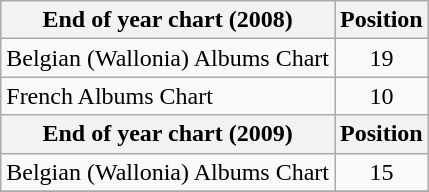<table class="wikitable sortable">
<tr>
<th>End of year chart (2008)</th>
<th>Position</th>
</tr>
<tr>
<td>Belgian (Wallonia) Albums Chart</td>
<td align="center">19</td>
</tr>
<tr>
<td>French Albums Chart</td>
<td align="center">10</td>
</tr>
<tr>
<th>End of year chart (2009)</th>
<th>Position</th>
</tr>
<tr>
<td>Belgian (Wallonia) Albums Chart</td>
<td align="center">15</td>
</tr>
<tr>
</tr>
</table>
